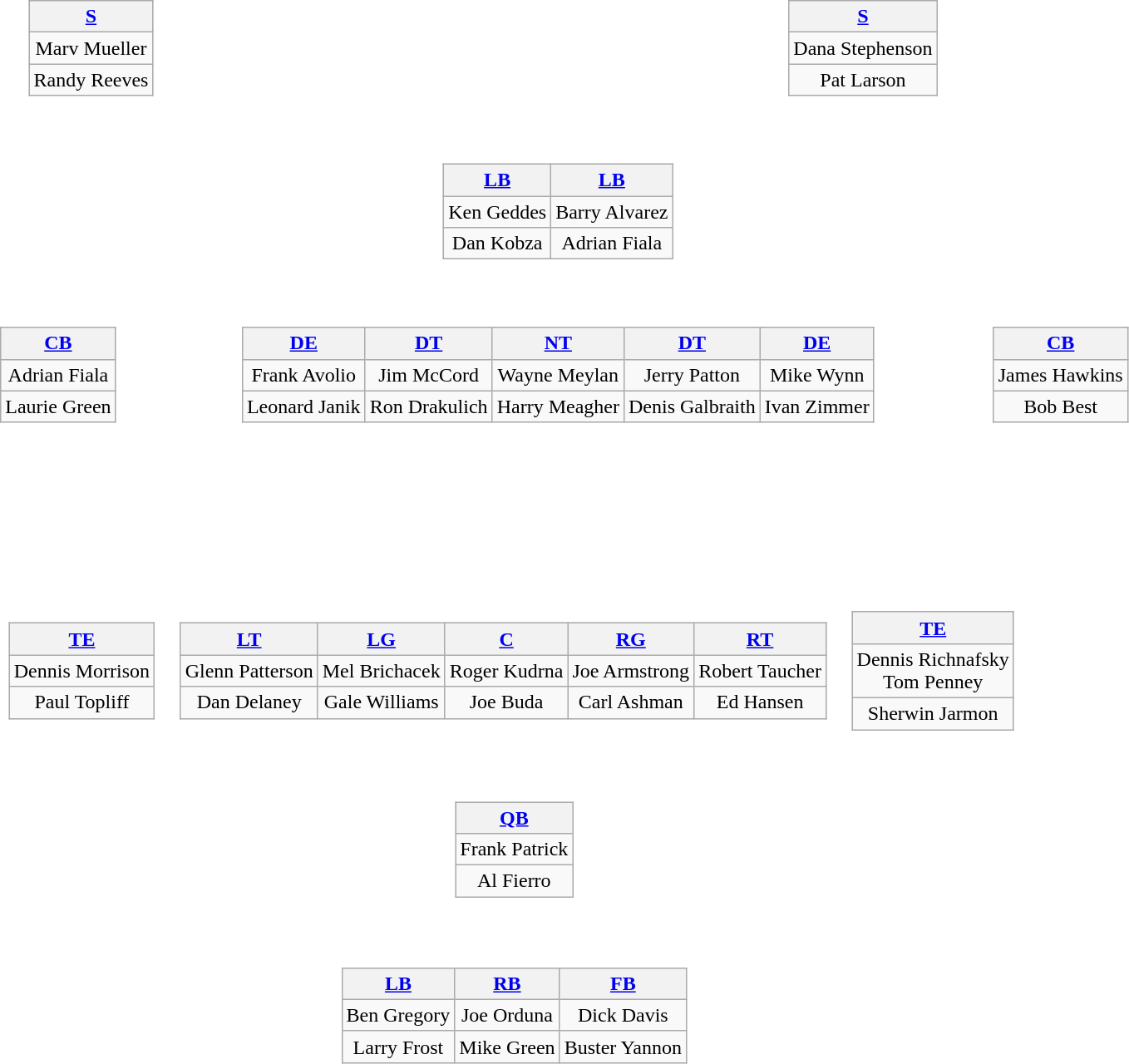<table>
<tr>
<td align="center"><br><table style="width:110%">
<tr>
<td align="right"><br><table class="wikitable" style="text-align:center">
<tr>
<th><a href='#'>S</a></th>
</tr>
<tr>
<td>Marv Mueller</td>
</tr>
<tr>
<td>Randy Reeves</td>
</tr>
</table>
</td>
<td align="right"><br><table class="wikitable" style="text-align:center">
<tr>
<th><a href='#'>S</a></th>
</tr>
<tr>
<td>Dana Stephenson</td>
</tr>
<tr>
<td>Pat Larson</td>
</tr>
</table>
</td>
</tr>
<tr>
<td align="Center"></td>
<td align="Center"><br><table class="wikitable" style="text-align:center">
<tr>
<th><a href='#'>LB</a></th>
<th><a href='#'>LB</a></th>
</tr>
<tr>
<td>Ken Geddes</td>
<td>Barry Alvarez</td>
</tr>
<tr>
<td>Dan Kobza</td>
<td>Adrian Fiala</td>
</tr>
</table>
</td>
<td align="left"></td>
</tr>
<tr>
<td align="left"><br><table class="wikitable" style="text-align:center">
<tr>
<th><a href='#'>CB</a></th>
</tr>
<tr>
<td>Adrian Fiala</td>
</tr>
<tr>
<td>Laurie Green</td>
</tr>
</table>
</td>
<td align="center"><br><table class="wikitable" style="text-align:center">
<tr>
<th><a href='#'>DE</a></th>
<th><a href='#'>DT</a></th>
<th><a href='#'>NT</a></th>
<th><a href='#'>DT</a></th>
<th><a href='#'>DE</a></th>
</tr>
<tr>
<td>Frank Avolio</td>
<td>Jim McCord</td>
<td>Wayne Meylan</td>
<td>Jerry Patton</td>
<td>Mike Wynn</td>
</tr>
<tr>
<td>Leonard Janik</td>
<td>Ron Drakulich</td>
<td>Harry Meagher</td>
<td>Denis Galbraith</td>
<td>Ivan Zimmer</td>
</tr>
</table>
</td>
<td align="right"><br><table class="wikitable" style="text-align:center">
<tr>
<th><a href='#'>CB</a></th>
</tr>
<tr>
<td>James Hawkins</td>
</tr>
<tr>
<td>Bob Best</td>
</tr>
</table>
</td>
</tr>
</table>
</td>
</tr>
<tr>
<td style="height:3em"></td>
</tr>
<tr>
<td align="center"><br><table style="width:100%">
<tr>
<td align="left"></td>
<td><br><table style="width:100%">
<tr>
<td align="left"><br><table class="wikitable" style="text-align:center">
<tr>
<th><a href='#'>TE</a></th>
</tr>
<tr>
<td>Dennis Morrison</td>
</tr>
<tr>
<td>Paul Topliff</td>
</tr>
</table>
</td>
<td><br><table class="wikitable" style="text-align:center">
<tr>
<th><a href='#'>LT</a></th>
<th><a href='#'>LG</a></th>
<th><a href='#'>C</a></th>
<th><a href='#'>RG</a></th>
<th><a href='#'>RT</a></th>
</tr>
<tr>
<td>Glenn Patterson</td>
<td>Mel Brichacek</td>
<td>Roger Kudrna</td>
<td>Joe Armstrong</td>
<td>Robert Taucher</td>
</tr>
<tr>
<td>Dan Delaney</td>
<td>Gale Williams</td>
<td>Joe Buda</td>
<td>Carl Ashman</td>
<td>Ed Hansen</td>
</tr>
</table>
</td>
<td><br><table class="wikitable" style="text-align:center">
<tr>
<th><a href='#'>TE</a></th>
</tr>
<tr>
<td>Dennis Richnafsky <br> Tom Penney</td>
</tr>
<tr>
<td>Sherwin Jarmon</td>
</tr>
</table>
</td>
<td align="right"></td>
</tr>
</table>
</td>
</tr>
<tr>
<td></td>
<td align="center"><br><table class="wikitable" style="text-align:center">
<tr>
<th><a href='#'>QB</a></th>
</tr>
<tr>
<td>Frank Patrick</td>
</tr>
<tr>
<td>Al Fierro</td>
</tr>
</table>
</td>
</tr>
<tr>
</tr>
<tr>
<td></td>
<td align="center"><br><table class="wikitable" style="text-align:center">
<tr>
<th><a href='#'>LB</a></th>
<th><a href='#'>RB</a></th>
<th><a href='#'>FB</a></th>
</tr>
<tr>
<td>Ben Gregory</td>
<td>Joe Orduna</td>
<td>Dick Davis</td>
</tr>
<tr>
<td>Larry Frost</td>
<td>Mike Green</td>
<td>Buster Yannon</td>
</tr>
</table>
</td>
</tr>
</table>
</td>
</tr>
</table>
